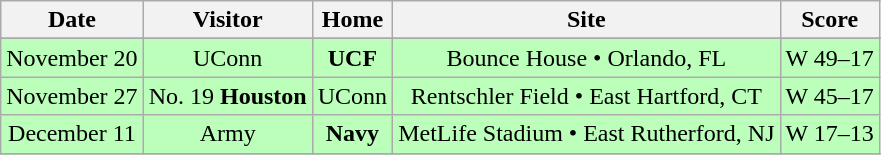<table class="wikitable" style="text-align:center">
<tr>
<th>Date</th>
<th>Visitor</th>
<th>Home</th>
<th>Site</th>
<th>Score</th>
</tr>
<tr>
</tr>
<tr style="background:#bfb;">
<td>November 20</td>
<td>UConn</td>
<td><strong>UCF</strong></td>
<td>Bounce House • Orlando, FL</td>
<td>W 49–17</td>
</tr>
<tr style="background:#bfb;">
<td>November 27</td>
<td>No. 19 <strong>Houston</strong></td>
<td>UConn</td>
<td>Rentschler Field • East Hartford, CT</td>
<td>W 45–17</td>
</tr>
<tr style="background:#bfb;">
<td>December 11</td>
<td>Army</td>
<td><strong>Navy</strong></td>
<td>MetLife Stadium • East Rutherford, NJ</td>
<td>W 17–13</td>
</tr>
<tr>
</tr>
</table>
